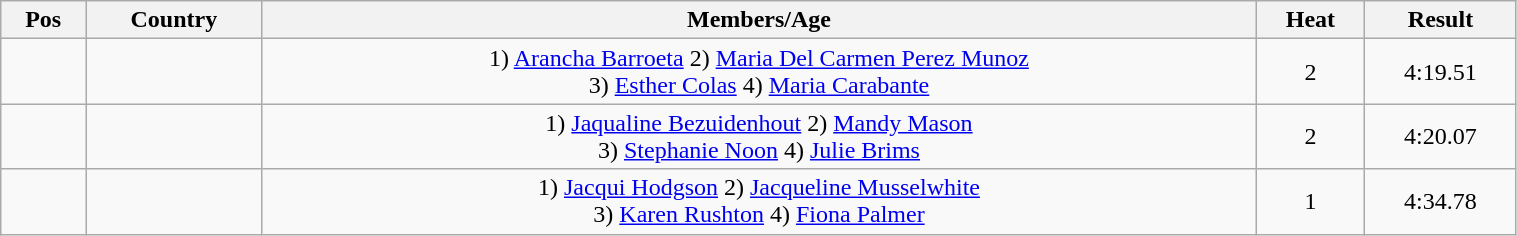<table class="wikitable"  style="text-align:center; width:80%;">
<tr>
<th>Pos</th>
<th>Country</th>
<th>Members/Age</th>
<th>Heat</th>
<th>Result</th>
</tr>
<tr>
<td align=center></td>
<td align=left></td>
<td>1) <a href='#'>Arancha Barroeta</a> 2) <a href='#'>Maria Del Carmen Perez Munoz</a><br>3) <a href='#'>Esther Colas</a> 4) <a href='#'>Maria Carabante</a></td>
<td>2</td>
<td>4:19.51</td>
</tr>
<tr>
<td align=center></td>
<td align=left></td>
<td>1) <a href='#'>Jaqualine Bezuidenhout</a> 2) <a href='#'>Mandy Mason</a><br>3) <a href='#'>Stephanie Noon</a> 4) <a href='#'>Julie Brims</a></td>
<td>2</td>
<td>4:20.07</td>
</tr>
<tr>
<td align=center></td>
<td align=left></td>
<td>1) <a href='#'>Jacqui Hodgson</a> 2) <a href='#'>Jacqueline Musselwhite</a><br>3) <a href='#'>Karen Rushton</a> 4) <a href='#'>Fiona Palmer</a></td>
<td>1</td>
<td>4:34.78</td>
</tr>
</table>
